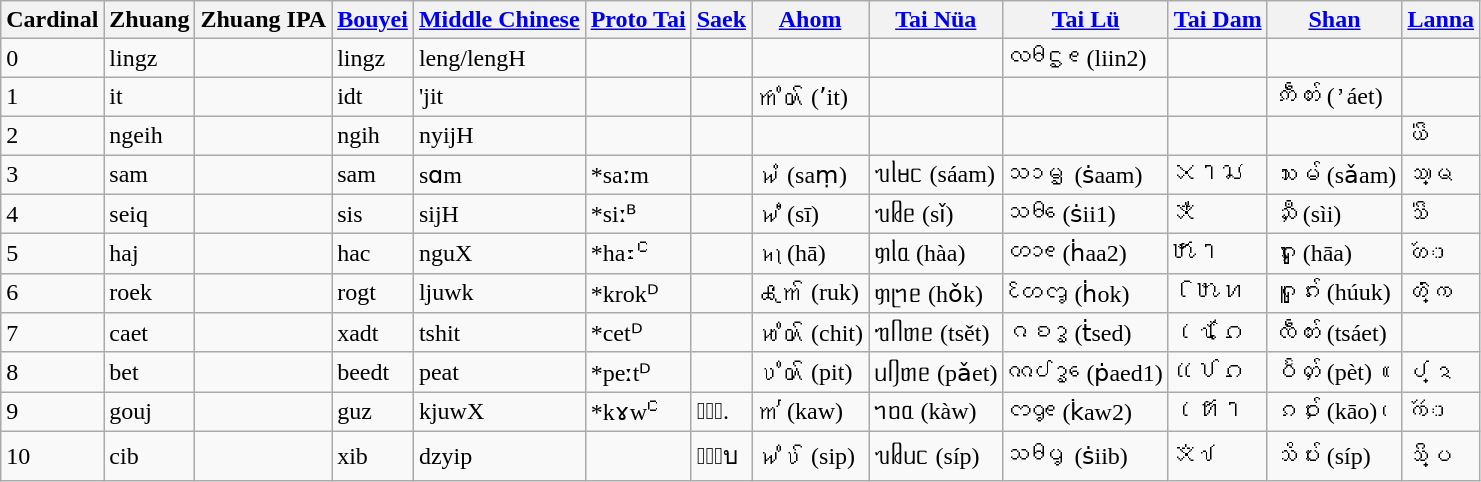<table class="wikitable">
<tr>
<th>Cardinal</th>
<th>Zhuang</th>
<th>Zhuang IPA</th>
<th><a href='#'>Bouyei</a></th>
<th><a href='#'>Middle Chinese</a></th>
<th><a href='#'>Proto Tai</a></th>
<th><a href='#'>Saek</a></th>
<th><a href='#'>Ahom</a></th>
<th><a href='#'>Tai Nüa</a></th>
<th><a href='#'>Tai Lü</a></th>
<th><a href='#'>Tai Dam</a></th>
<th><a href='#'>Shan</a></th>
<th><a href='#'>Lanna</a></th>
</tr>
<tr>
<td>0</td>
<td>lingz</td>
<td></td>
<td>lingz</td>
<td>leng/lengH</td>
<td></td>
<td></td>
<td></td>
<td></td>
<td>ᦟᦲᧃᧉ (liin2)</td>
<td></td>
<td></td>
<td></td>
</tr>
<tr>
<td>1</td>
<td>it</td>
<td></td>
<td>idt</td>
<td>'jit</td>
<td></td>
<td></td>
<td>𑜒𑜢𑜄𑜫 (ʼit)</td>
<td></td>
<td></td>
<td></td>
<td>ဢဵတ်း (ʼáet)</td>
<td></td>
</tr>
<tr>
<td>2</td>
<td>ngeih</td>
<td></td>
<td>ngih</td>
<td>nyijH</td>
<td></td>
<td></td>
<td></td>
<td></td>
<td></td>
<td></td>
<td></td>
<td>ᨿᩦ᩵</td>
</tr>
<tr>
<td>3</td>
<td>sam</td>
<td></td>
<td>sam</td>
<td>sɑm</td>
<td>*saːm</td>
<td></td>
<td>𑜏𑜪 (saṃ)</td>
<td>ᥔᥣᥛᥴ (sáam)</td>
<td>ᦉᦱᧄ (ṡaam)</td>
<td>ꪎꪱꪣ</td>
<td>သၢမ် (sǎam)</td>
<td>ᩈᩣ᩠ᨾ</td>
</tr>
<tr>
<td>4</td>
<td>seiq</td>
<td></td>
<td>sis</td>
<td>sijH</td>
<td>*siːᴮ</td>
<td></td>
<td>𑜏𑜣 (sī)</td>
<td>ᥔᥤᥱ (sǐ)</td>
<td>ᦉᦲᧈ (ṡii1)</td>
<td>ꪎꪲ꪿</td>
<td>သီႇ (sìi)</td>
<td>ᩈᩦ᩵</td>
</tr>
<tr>
<td>5</td>
<td>haj</td>
<td></td>
<td>hac</td>
<td>nguX</td>
<td>*haːꟲ</td>
<td></td>
<td>𑜑𑜡 (hā)</td>
<td>ᥞᥣᥲ (hàa)</td>
<td>ᦠᦱᧉ (ḣaa2)</td>
<td>ꪬ꫁ꪱ</td>
<td>ႁႃႈ (hāa)</td>
<td>ᩉ᩶ᩣ</td>
</tr>
<tr>
<td>6</td>
<td>roek</td>
<td></td>
<td>rogt</td>
<td>ljuwk</td>
<td>*krokᴰ</td>
<td></td>
<td>𑜍𑜤𑜀𑜫 (ruk)</td>
<td>ᥞᥨᥐᥱ (hǒk)</td>
<td>ᦷᦠᧅ (ḣok)</td>
<td>ꪶꪬꪀ</td>
<td>ႁူၵ်း (húuk)</td>
<td>ᩉᩫ᩠ᨠ</td>
</tr>
<tr>
<td>7</td>
<td>caet</td>
<td></td>
<td>xadt</td>
<td>tshit</td>
<td>*cetᴰ</td>
<td></td>
<td>𑜋𑜢𑜄𑜫 (chit)</td>
<td>ᥓᥥᥖᥱ (tsět)</td>
<td>ᦵᦈᧆ (ṫsed)</td>
<td>ꪹꪊꪸꪒ</td>
<td>ၸဵတ်း (tsáet)</td>
<td></td>
</tr>
<tr>
<td>8</td>
<td>bet</td>
<td></td>
<td>beedt</td>
<td>peat</td>
<td>*peːtᴰ</td>
<td></td>
<td>𑜆𑜢𑜄𑜫 (pit)</td>
<td>ᥙᥦᥖᥱ (pǎet)</td>
<td>ᦶᦔᧆᧈ (ṗaed1)</td>
<td>ꪵꪜꪒ</td>
<td>ပႅတ်ႇ (pèt)</td>
<td>ᨸᩯ᩠ᨯ</td>
</tr>
<tr>
<td>9</td>
<td>gouj</td>
<td></td>
<td>guz</td>
<td>kjuwX</td>
<td>*kɤwꟲ</td>
<td>กู̂.</td>
<td>𑜀𑜧 (kaw)</td>
<td>ᥐᥝᥲ (kàw)</td>
<td>ᦂᧁᧉ (k̇aw2)</td>
<td>ꪹꪀ꫁ꪱ</td>
<td>ၵဝ်ႈ (kāo)</td>
<td>ᨠᩮᩢ᩶ᩣ</td>
</tr>
<tr>
<td>10</td>
<td>cib</td>
<td></td>
<td>xib</td>
<td>dzyip</td>
<td></td>
<td>ซิ̄บ</td>
<td>𑜏𑜢𑜆𑜫 (sip)</td>
<td>ᥔᥤᥙᥴ (síp)</td>
<td>ᦉᦲᧇ (ṡiib)</td>
<td>ꪎꪲꪚ</td>
<td>သိပ်း (síp)</td>
<td>ᩈᩥ᩠ᨷ</td>
</tr>
</table>
